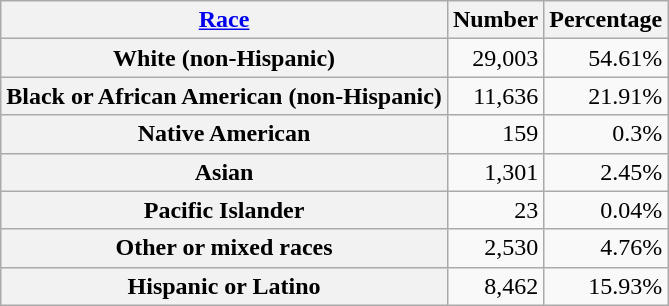<table class="wikitable" style="text-align:right">
<tr>
<th scope="col"><a href='#'>Race</a></th>
<th scope="col">Number</th>
<th scope="col">Percentage</th>
</tr>
<tr>
<th scope="row">White (non-Hispanic)</th>
<td>29,003</td>
<td>54.61%</td>
</tr>
<tr>
<th scope="row">Black or African American (non-Hispanic)</th>
<td>11,636</td>
<td>21.91%</td>
</tr>
<tr>
<th scope="row">Native American</th>
<td>159</td>
<td>0.3%</td>
</tr>
<tr>
<th scope="row">Asian</th>
<td>1,301</td>
<td>2.45%</td>
</tr>
<tr>
<th scope="row">Pacific Islander</th>
<td>23</td>
<td>0.04%</td>
</tr>
<tr>
<th scope="row">Other or mixed races</th>
<td>2,530</td>
<td>4.76%</td>
</tr>
<tr>
<th scope="row">Hispanic or Latino</th>
<td>8,462</td>
<td>15.93%</td>
</tr>
</table>
